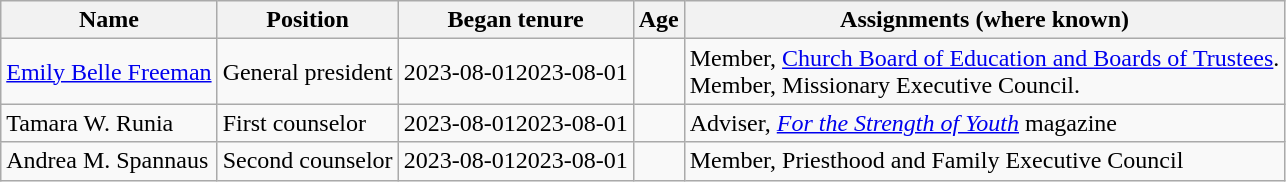<table class="wikitable sortable">
<tr>
<th>Name</th>
<th>Position</th>
<th>Began tenure</th>
<th>Age</th>
<th>Assignments (where known)</th>
</tr>
<tr>
<td><a href='#'>Emily Belle Freeman</a></td>
<td>General president</td>
<td><span>2023-08-01</span>2023-08-01</td>
<td></td>
<td>Member, <a href='#'>Church Board of Education and Boards of Trustees</a>.<br>Member, Missionary Executive Council.</td>
</tr>
<tr>
<td>Tamara W. Runia</td>
<td>First counselor</td>
<td><span>2023-08-01</span>2023-08-01</td>
<td></td>
<td>Adviser, <em><a href='#'>For the Strength of Youth</a></em> magazine</td>
</tr>
<tr>
<td>Andrea M. Spannaus</td>
<td>Second counselor</td>
<td><span>2023-08-01</span>2023-08-01</td>
<td></td>
<td>Member, Priesthood and Family Executive Council</td>
</tr>
</table>
